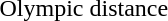<table>
<tr>
<td>Olympic distance</td>
<td></td>
<td></td>
<td></td>
</tr>
<tr>
</tr>
</table>
